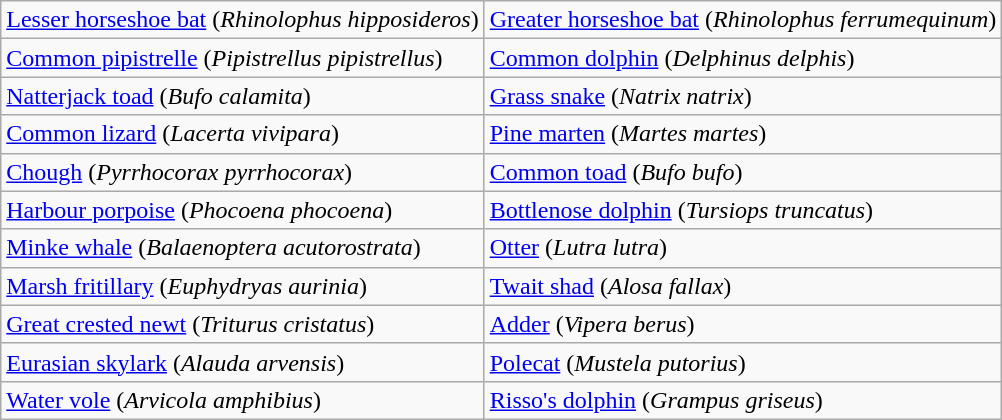<table class="wikitable">
<tr>
<td><a href='#'>Lesser horseshoe bat</a> (<em>Rhinolophus hipposideros</em>)</td>
<td><a href='#'>Greater horseshoe bat</a> (<em>Rhinolophus ferrumequinum</em>)</td>
</tr>
<tr>
<td><a href='#'>Common pipistrelle</a> (<em>Pipistrellus pipistrellus</em>)</td>
<td><a href='#'>Common dolphin</a> (<em>Delphinus delphis</em>)</td>
</tr>
<tr>
<td><a href='#'>Natterjack toad</a> (<em>Bufo calamita</em>)</td>
<td><a href='#'>Grass snake</a> (<em>Natrix natrix</em>)</td>
</tr>
<tr>
<td><a href='#'>Common lizard</a> (<em>Lacerta vivipara</em>)</td>
<td><a href='#'>Pine marten</a> (<em>Martes martes</em>)</td>
</tr>
<tr>
<td><a href='#'>Chough</a> (<em>Pyrrhocorax pyrrhocorax</em>)</td>
<td><a href='#'>Common toad</a> (<em>Bufo bufo</em>)</td>
</tr>
<tr>
<td><a href='#'>Harbour porpoise</a> (<em>Phocoena phocoena</em>)</td>
<td><a href='#'>Bottlenose dolphin</a> (<em>Tursiops truncatus</em>)</td>
</tr>
<tr>
<td><a href='#'>Minke whale</a> (<em>Balaenoptera acutorostrata</em>)</td>
<td><a href='#'>Otter</a> (<em>Lutra lutra</em>)</td>
</tr>
<tr>
<td><a href='#'>Marsh fritillary</a> (<em>Euphydryas aurinia</em>)</td>
<td><a href='#'>Twait shad</a> (<em>Alosa fallax</em>)</td>
</tr>
<tr>
<td><a href='#'>Great crested newt</a> (<em>Triturus cristatus</em>)</td>
<td><a href='#'>Adder</a> (<em>Vipera berus</em>)</td>
</tr>
<tr>
<td><a href='#'>Eurasian skylark</a> (<em>Alauda arvensis</em>)</td>
<td><a href='#'>Polecat</a> (<em>Mustela putorius</em>)</td>
</tr>
<tr>
<td><a href='#'>Water vole</a> (<em>Arvicola amphibius</em>)</td>
<td><a href='#'>Risso's dolphin</a> (<em>Grampus griseus</em>)</td>
</tr>
</table>
